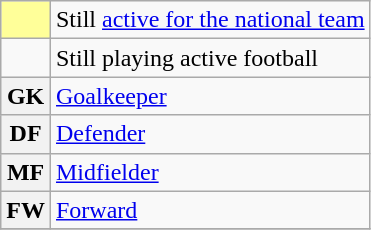<table class="wikitable">
<tr>
<td style="background-color:#FFFF99"></td>
<td>Still <a href='#'>active for the national team</a></td>
</tr>
<tr>
<td></td>
<td>Still playing active football</td>
</tr>
<tr>
<th>GK</th>
<td><a href='#'>Goalkeeper</a></td>
</tr>
<tr>
<th>DF</th>
<td><a href='#'>Defender</a></td>
</tr>
<tr>
<th>MF</th>
<td><a href='#'>Midfielder</a></td>
</tr>
<tr>
<th>FW</th>
<td><a href='#'>Forward</a></td>
</tr>
<tr>
</tr>
</table>
